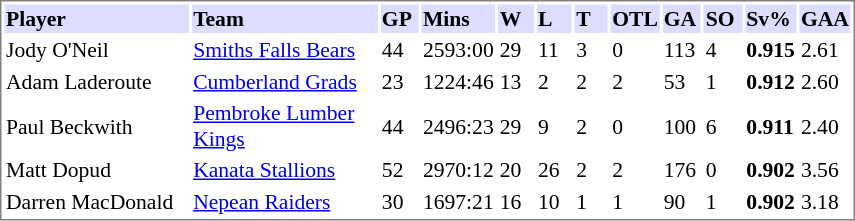<table cellpadding="0">
<tr style="text-align:left; vertical-align:top;">
<td></td>
<td><br><table cellpadding="1"  style="width:570px; font-size:90%; border:1px solid gray;">
<tr>
<th style="background:#ddf; width:27.5%;">Player</th>
<th style="background:#ddf; width:27.5%;">Team</th>
<th style="background:#ddf; width:5%;">GP</th>
<th style="background:#ddf; width:5%;">Mins</th>
<th style="background:#ddf; width:5%;">W</th>
<th style="background:#ddf; width:5%;">L</th>
<th style="background:#ddf; width:5%;">T</th>
<th style="background:#ddf; width:5%;">OTL</th>
<th style="background:#ddf; width:5%;">GA</th>
<th style="background:#ddf; width:5%;">SO</th>
<th style="background:#ddf; width:5%;">Sv%</th>
<th style="background:#ddf; width:5%;">GAA</th>
</tr>
<tr>
<td>Jody O'Neil</td>
<td><a href='#'>Smiths Falls Bears</a></td>
<td>44</td>
<td>2593:00</td>
<td>29</td>
<td>11</td>
<td>3</td>
<td>0</td>
<td>113</td>
<td>4</td>
<td><strong>0.915</strong></td>
<td>2.61</td>
</tr>
<tr>
<td>Adam Laderoute</td>
<td><a href='#'>Cumberland Grads</a></td>
<td>23</td>
<td>1224:46</td>
<td>13</td>
<td>2</td>
<td>2</td>
<td>2</td>
<td>53</td>
<td>1</td>
<td><strong>0.912</strong></td>
<td>2.60</td>
</tr>
<tr>
<td>Paul Beckwith</td>
<td><a href='#'>Pembroke Lumber Kings</a></td>
<td>44</td>
<td>2496:23</td>
<td>29</td>
<td>9</td>
<td>2</td>
<td>0</td>
<td>100</td>
<td>6</td>
<td><strong>0.911</strong></td>
<td>2.40</td>
</tr>
<tr>
<td>Matt Dopud</td>
<td><a href='#'>Kanata Stallions</a></td>
<td>52</td>
<td>2970:12</td>
<td>20</td>
<td>26</td>
<td>2</td>
<td>2</td>
<td>176</td>
<td>0</td>
<td><strong>0.902</strong></td>
<td>3.56</td>
</tr>
<tr>
<td>Darren MacDonald</td>
<td><a href='#'>Nepean Raiders</a></td>
<td>30</td>
<td>1697:21</td>
<td>16</td>
<td>10</td>
<td>1</td>
<td>1</td>
<td>90</td>
<td>1</td>
<td><strong>0.902</strong></td>
<td>3.18</td>
</tr>
</table>
</td>
</tr>
</table>
